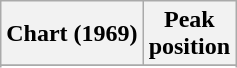<table class="wikitable sortable plainrowheaders" style="text-align:center">
<tr>
<th scope="col">Chart (1969)</th>
<th scope="col">Peak<br> position</th>
</tr>
<tr>
</tr>
<tr>
</tr>
</table>
